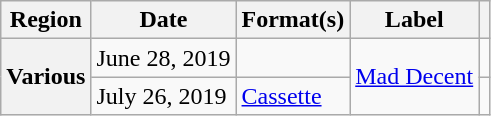<table class="wikitable plainrowheaders">
<tr>
<th scope="col">Region</th>
<th scope="col">Date</th>
<th scope="col">Format(s)</th>
<th scope="col">Label</th>
<th scope="col"></th>
</tr>
<tr>
<th rowspan="2" scope="row">Various</th>
<td>June 28, 2019</td>
<td></td>
<td rowspan="2"><a href='#'>Mad Decent</a></td>
<td align="center"></td>
</tr>
<tr>
<td>July 26, 2019</td>
<td><a href='#'>Cassette</a></td>
<td align="center"></td>
</tr>
</table>
